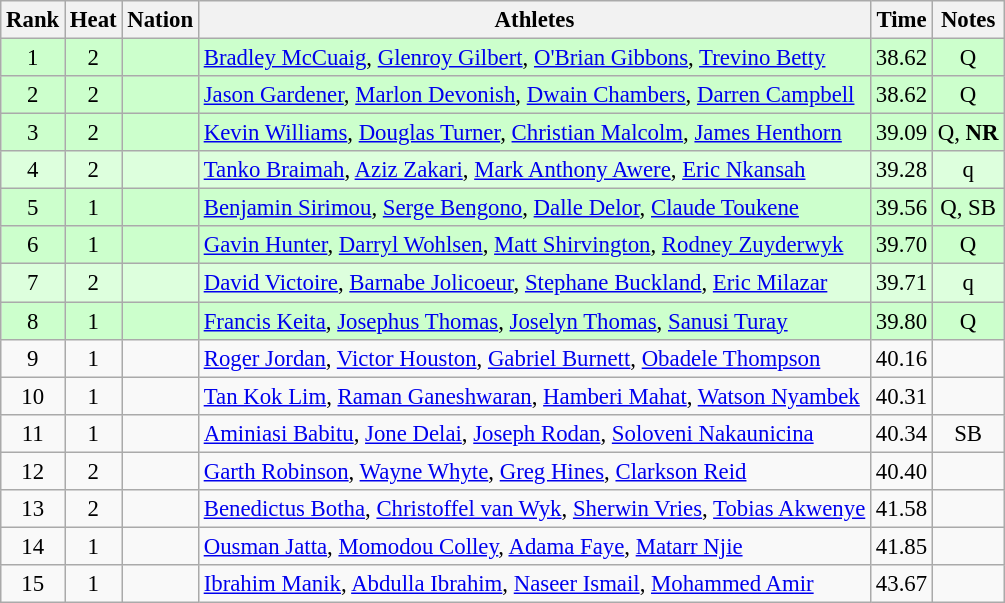<table class="wikitable sortable" style="text-align:center;font-size:95%">
<tr>
<th>Rank</th>
<th>Heat</th>
<th>Nation</th>
<th>Athletes</th>
<th>Time</th>
<th>Notes</th>
</tr>
<tr bgcolor=ccffcc>
<td>1</td>
<td>2</td>
<td align=left></td>
<td align=left><a href='#'>Bradley McCuaig</a>, <a href='#'>Glenroy Gilbert</a>, <a href='#'>O'Brian Gibbons</a>, <a href='#'>Trevino Betty</a></td>
<td>38.62</td>
<td>Q</td>
</tr>
<tr bgcolor=ccffcc>
<td>2</td>
<td>2</td>
<td align=left></td>
<td align=left><a href='#'>Jason Gardener</a>, <a href='#'>Marlon Devonish</a>, <a href='#'>Dwain Chambers</a>, <a href='#'>Darren Campbell</a></td>
<td>38.62</td>
<td>Q</td>
</tr>
<tr bgcolor=ccffcc>
<td>3</td>
<td>2</td>
<td align=left></td>
<td align=left><a href='#'>Kevin Williams</a>, <a href='#'>Douglas Turner</a>, <a href='#'>Christian Malcolm</a>, <a href='#'>James Henthorn</a></td>
<td>39.09</td>
<td>Q, <strong>NR</strong></td>
</tr>
<tr bgcolor=ddffdd>
<td>4</td>
<td>2</td>
<td align=left></td>
<td align=left><a href='#'>Tanko Braimah</a>, <a href='#'>Aziz Zakari</a>, <a href='#'>Mark Anthony Awere</a>, <a href='#'>Eric Nkansah</a></td>
<td>39.28</td>
<td>q</td>
</tr>
<tr bgcolor=ccffcc>
<td>5</td>
<td>1</td>
<td align=left></td>
<td align=left><a href='#'>Benjamin Sirimou</a>, <a href='#'>Serge Bengono</a>, <a href='#'>Dalle Delor</a>, <a href='#'>Claude Toukene</a></td>
<td>39.56</td>
<td>Q, SB</td>
</tr>
<tr bgcolor=ccffcc>
<td>6</td>
<td>1</td>
<td align=left></td>
<td align=left><a href='#'>Gavin Hunter</a>, <a href='#'>Darryl Wohlsen</a>, <a href='#'>Matt Shirvington</a>, <a href='#'>Rodney Zuyderwyk</a></td>
<td>39.70</td>
<td>Q</td>
</tr>
<tr bgcolor=ddffdd>
<td>7</td>
<td>2</td>
<td align=left></td>
<td align=left><a href='#'>David Victoire</a>, <a href='#'>Barnabe Jolicoeur</a>, <a href='#'>Stephane Buckland</a>, <a href='#'>Eric Milazar</a></td>
<td>39.71</td>
<td>q</td>
</tr>
<tr bgcolor=ccffcc>
<td>8</td>
<td>1</td>
<td align=left></td>
<td align=left><a href='#'>Francis Keita</a>, <a href='#'>Josephus Thomas</a>, <a href='#'>Joselyn Thomas</a>, <a href='#'>Sanusi Turay</a></td>
<td>39.80</td>
<td>Q</td>
</tr>
<tr>
<td>9</td>
<td>1</td>
<td align=left></td>
<td align=left><a href='#'>Roger Jordan</a>, <a href='#'>Victor Houston</a>, <a href='#'>Gabriel Burnett</a>, <a href='#'>Obadele Thompson</a></td>
<td>40.16</td>
<td></td>
</tr>
<tr>
<td>10</td>
<td>1</td>
<td align=left></td>
<td align=left><a href='#'>Tan Kok Lim</a>, <a href='#'>Raman Ganeshwaran</a>, <a href='#'>Hamberi Mahat</a>, <a href='#'>Watson Nyambek</a></td>
<td>40.31</td>
<td></td>
</tr>
<tr>
<td>11</td>
<td>1</td>
<td align=left></td>
<td align=left><a href='#'>Aminiasi Babitu</a>, <a href='#'>Jone Delai</a>, <a href='#'>Joseph Rodan</a>, <a href='#'>Soloveni Nakaunicina</a></td>
<td>40.34</td>
<td>SB</td>
</tr>
<tr>
<td>12</td>
<td>2</td>
<td align=left></td>
<td align=left><a href='#'>Garth Robinson</a>, <a href='#'>Wayne Whyte</a>, <a href='#'>Greg Hines</a>, <a href='#'>Clarkson Reid</a></td>
<td>40.40</td>
<td></td>
</tr>
<tr>
<td>13</td>
<td>2</td>
<td align=left></td>
<td align=left><a href='#'>Benedictus Botha</a>, <a href='#'>Christoffel van Wyk</a>, <a href='#'>Sherwin Vries</a>, <a href='#'>Tobias Akwenye</a></td>
<td>41.58</td>
<td></td>
</tr>
<tr>
<td>14</td>
<td>1</td>
<td align=left></td>
<td align=left><a href='#'>Ousman Jatta</a>, <a href='#'>Momodou Colley</a>, <a href='#'>Adama Faye</a>, <a href='#'>Matarr Njie</a></td>
<td>41.85</td>
<td></td>
</tr>
<tr>
<td>15</td>
<td>1</td>
<td align=left></td>
<td align=left><a href='#'>Ibrahim Manik</a>, <a href='#'>Abdulla Ibrahim</a>, <a href='#'>Naseer Ismail</a>, <a href='#'>Mohammed Amir</a></td>
<td>43.67</td>
<td></td>
</tr>
</table>
